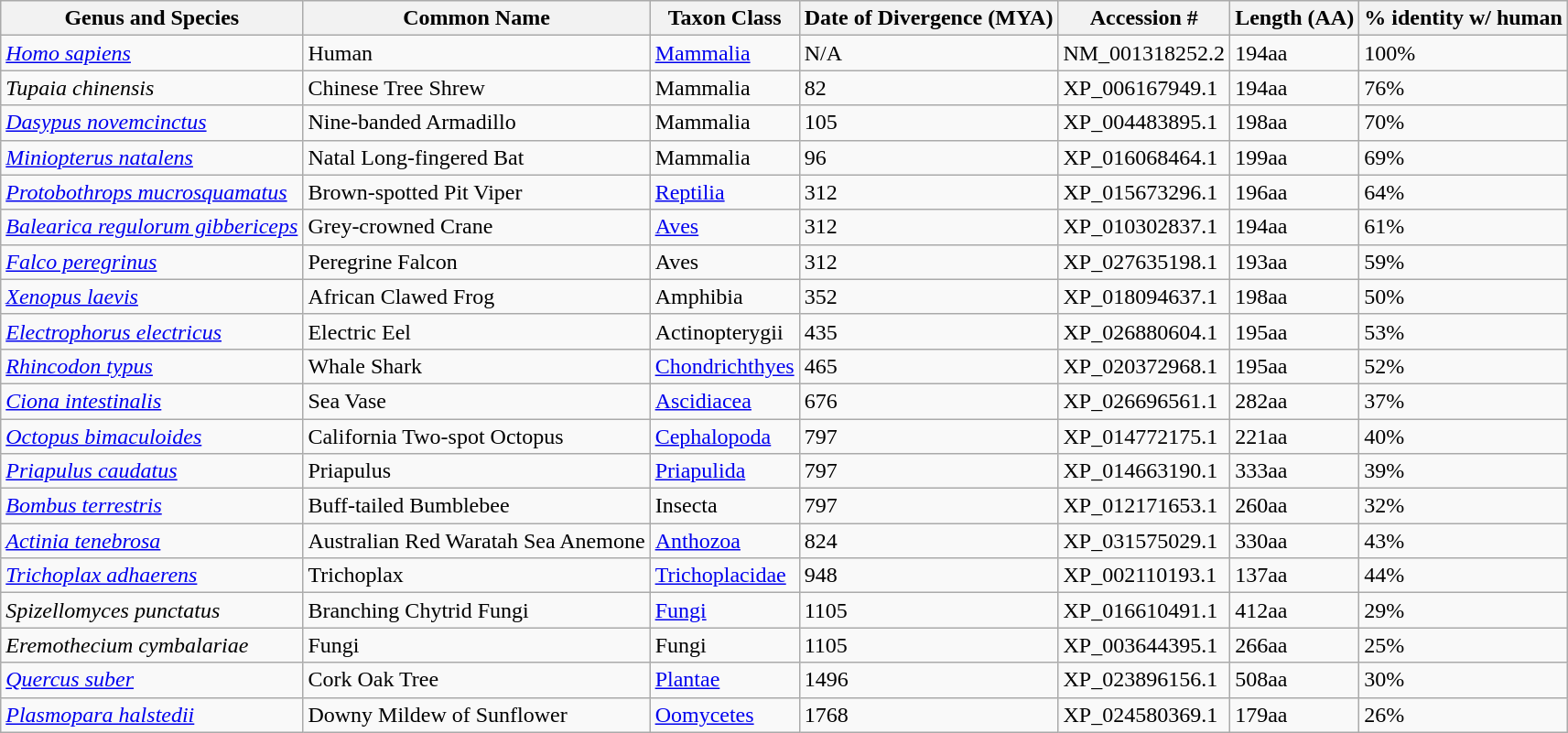<table class="wikitable sortable">
<tr>
<th>Genus and Species</th>
<th>Common Name</th>
<th>Taxon Class</th>
<th>Date of Divergence (MYA)</th>
<th>Accession #</th>
<th>Length (AA)</th>
<th>% identity w/ human</th>
</tr>
<tr>
<td><em><a href='#'>Homo sapiens</a></em></td>
<td>Human</td>
<td><a href='#'>Mammalia</a></td>
<td>N/A</td>
<td>NM_001318252.2</td>
<td>194aa</td>
<td>100%</td>
</tr>
<tr>
<td><em>Tupaia chinensis</em></td>
<td>Chinese Tree Shrew</td>
<td>Mammalia</td>
<td>82</td>
<td>XP_006167949.1</td>
<td>194aa</td>
<td>76%</td>
</tr>
<tr>
<td><em><a href='#'>Dasypus novemcinctus</a></em></td>
<td>Nine-banded Armadillo</td>
<td>Mammalia</td>
<td>105</td>
<td>XP_004483895.1</td>
<td>198aa</td>
<td>70%</td>
</tr>
<tr>
<td><em><a href='#'>Miniopterus natalens</a></em></td>
<td>Natal Long-fingered Bat</td>
<td>Mammalia</td>
<td>96</td>
<td>XP_016068464.1</td>
<td>199aa</td>
<td>69%</td>
</tr>
<tr>
<td><em><a href='#'>Protobothrops mucrosquamatus</a></em></td>
<td>Brown-spotted Pit Viper</td>
<td><a href='#'>Reptilia</a></td>
<td>312</td>
<td>XP_015673296.1</td>
<td>196aa</td>
<td>64%</td>
</tr>
<tr>
<td><em><a href='#'>Balearica regulorum gibbericeps</a></em></td>
<td>Grey-crowned Crane</td>
<td><a href='#'>Aves</a></td>
<td>312</td>
<td>XP_010302837.1</td>
<td>194aa</td>
<td>61%</td>
</tr>
<tr>
<td><em><a href='#'>Falco peregrinus</a></em></td>
<td>Peregrine Falcon</td>
<td>Aves</td>
<td>312</td>
<td>XP_027635198.1</td>
<td>193aa</td>
<td>59%</td>
</tr>
<tr>
<td><em><a href='#'>Xenopus laevis</a></em></td>
<td>African Clawed Frog</td>
<td>Amphibia</td>
<td>352</td>
<td>XP_018094637.1</td>
<td>198aa</td>
<td>50%</td>
</tr>
<tr>
<td><em><a href='#'>Electrophorus electricus</a></em></td>
<td>Electric Eel</td>
<td>Actinopterygii</td>
<td>435</td>
<td>XP_026880604.1</td>
<td>195aa</td>
<td>53%</td>
</tr>
<tr>
<td><em><a href='#'>Rhincodon typus</a></em></td>
<td>Whale Shark</td>
<td><a href='#'>Chondrichthyes</a></td>
<td>465</td>
<td>XP_020372968.1</td>
<td>195aa</td>
<td>52%</td>
</tr>
<tr>
<td><em><a href='#'>Ciona intestinalis</a></em></td>
<td>Sea Vase</td>
<td><a href='#'>Ascidiacea</a></td>
<td>676</td>
<td>XP_026696561.1</td>
<td>282aa</td>
<td>37%</td>
</tr>
<tr>
<td><em><a href='#'>Octopus bimaculoides</a></em></td>
<td>California Two-spot Octopus</td>
<td><a href='#'>Cephalopoda</a></td>
<td>797</td>
<td>XP_014772175.1</td>
<td>221aa</td>
<td>40%</td>
</tr>
<tr>
<td><em><a href='#'>Priapulus caudatus</a></em></td>
<td>Priapulus</td>
<td><a href='#'>Priapulida</a></td>
<td>797</td>
<td>XP_014663190.1</td>
<td>333aa</td>
<td>39%</td>
</tr>
<tr>
<td><em><a href='#'>Bombus terrestris</a></em></td>
<td>Buff-tailed Bumblebee</td>
<td>Insecta</td>
<td>797</td>
<td>XP_012171653.1</td>
<td>260aa</td>
<td>32%</td>
</tr>
<tr>
<td><em><a href='#'>Actinia tenebrosa</a></em></td>
<td>Australian Red Waratah Sea Anemone</td>
<td><a href='#'>Anthozoa</a></td>
<td>824</td>
<td>XP_031575029.1</td>
<td>330aa</td>
<td>43%</td>
</tr>
<tr>
<td><em><a href='#'>Trichoplax adhaerens</a></em></td>
<td>Trichoplax</td>
<td><a href='#'>Trichoplacidae</a></td>
<td>948</td>
<td>XP_002110193.1</td>
<td>137aa</td>
<td>44%</td>
</tr>
<tr>
<td><em>Spizellomyces punctatus</em></td>
<td>Branching Chytrid Fungi</td>
<td><a href='#'>Fungi</a></td>
<td>1105</td>
<td>XP_016610491.1</td>
<td>412aa</td>
<td>29%</td>
</tr>
<tr>
<td><em>Eremothecium cymbalariae</em></td>
<td>Fungi</td>
<td>Fungi</td>
<td>1105</td>
<td>XP_003644395.1</td>
<td>266aa</td>
<td>25%</td>
</tr>
<tr>
<td><em><a href='#'>Quercus suber</a></em></td>
<td>Cork Oak Tree</td>
<td><a href='#'>Plantae</a></td>
<td>1496</td>
<td>XP_023896156.1</td>
<td>508aa</td>
<td>30%</td>
</tr>
<tr>
<td><em><a href='#'>Plasmopara halstedii</a></em></td>
<td>Downy Mildew of Sunflower</td>
<td><a href='#'>Oomycetes</a></td>
<td>1768</td>
<td>XP_024580369.1</td>
<td>179aa</td>
<td>26%</td>
</tr>
</table>
